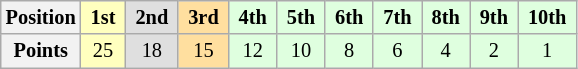<table class="wikitable" style="font-size:85%; text-align:center">
<tr>
<th>Position</th>
<td style="background:#ffffbf"> <strong>1st</strong> </td>
<td style="background:#dfdfdf"> <strong>2nd</strong> </td>
<td style="background:#ffdf9f"> <strong>3rd</strong> </td>
<td style="background:#dfffdf"> <strong>4th</strong> </td>
<td style="background:#dfffdf"> <strong>5th</strong> </td>
<td style="background:#dfffdf"> <strong>6th</strong> </td>
<td style="background:#dfffdf"> <strong>7th</strong> </td>
<td style="background:#dfffdf"> <strong>8th</strong> </td>
<td style="background:#dfffdf"> <strong>9th</strong> </td>
<td style="background:#dfffdf"> <strong>10th</strong> </td>
</tr>
<tr>
<th>Points</th>
<td style="background:#ffffbf">25</td>
<td style="background:#dfdfdf">18</td>
<td style="background:#ffdf9f">15</td>
<td style="background:#dfffdf">12</td>
<td style="background:#dfffdf">10</td>
<td style="background:#dfffdf">8</td>
<td style="background:#dfffdf">6</td>
<td style="background:#dfffdf">4</td>
<td style="background:#dfffdf">2</td>
<td style="background:#dfffdf">1</td>
</tr>
</table>
